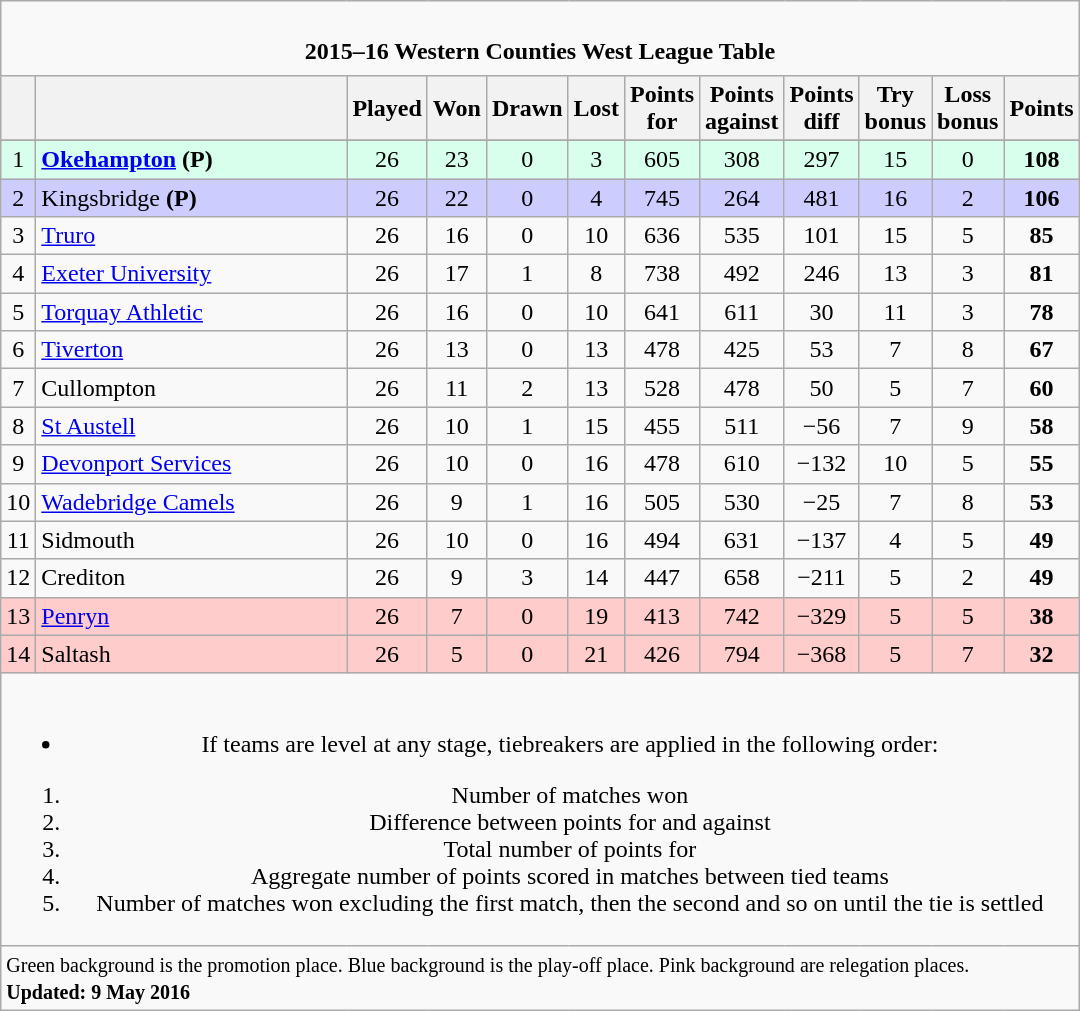<table class="wikitable" style="text-align: center;">
<tr>
<td colspan="13" cellpadding="0" cellspacing="0"><br><table border="0" width="100%" cellpadding="0" cellspacing="0">
<tr>
<td width=20% style="border:0px"></td>
<td style="border:0px"><strong> 2015–16 Western Counties West League Table</strong></td>
<td width=20% style="border:0px"></td>
</tr>
</table>
</td>
</tr>
<tr>
<th bgcolor="#efefef" width="10"></th>
<th bgcolor="#efefef" width="200"></th>
<th bgcolor="#efefef" width="20">Played</th>
<th bgcolor="#efefef" width="20">Won</th>
<th bgcolor="#efefef" width="20">Drawn</th>
<th bgcolor="#efefef" width="20">Lost</th>
<th bgcolor="#efefef" width="20">Points for</th>
<th bgcolor="#efefef" width="20">Points against</th>
<th bgcolor="#efefef" width="20">Points diff</th>
<th bgcolor="#efefef" width="20">Try bonus</th>
<th bgcolor="#efefef" width="20">Loss bonus</th>
<th bgcolor="#efefef" width="20">Points</th>
</tr>
<tr bgcolor=#d8ffeb align=center>
</tr>
<tr bgcolor=#d8ffeb align=center>
<td>1</td>
<td align=left><strong><a href='#'>Okehampton</a></strong> <strong>(P)</strong></td>
<td>26</td>
<td>23</td>
<td>0</td>
<td>3</td>
<td>605</td>
<td>308</td>
<td>297</td>
<td>15</td>
<td>0</td>
<td><strong>108</strong></td>
</tr>
<tr bgcolor=#ccccff align=center>
<td>2</td>
<td align=left>Kingsbridge <strong>(P)</strong></td>
<td>26</td>
<td>22</td>
<td>0</td>
<td>4</td>
<td>745</td>
<td>264</td>
<td>481</td>
<td>16</td>
<td>2</td>
<td><strong>106</strong></td>
</tr>
<tr>
<td>3</td>
<td align=left><a href='#'>Truro</a></td>
<td>26</td>
<td>16</td>
<td>0</td>
<td>10</td>
<td>636</td>
<td>535</td>
<td>101</td>
<td>15</td>
<td>5</td>
<td><strong>85</strong></td>
</tr>
<tr>
<td>4</td>
<td align=left><a href='#'>Exeter University</a></td>
<td>26</td>
<td>17</td>
<td>1</td>
<td>8</td>
<td>738</td>
<td>492</td>
<td>246</td>
<td>13</td>
<td>3</td>
<td><strong>81</strong></td>
</tr>
<tr>
<td>5</td>
<td align=left><a href='#'>Torquay Athletic</a></td>
<td>26</td>
<td>16</td>
<td>0</td>
<td>10</td>
<td>641</td>
<td>611</td>
<td>30</td>
<td>11</td>
<td>3</td>
<td><strong>78</strong></td>
</tr>
<tr>
<td>6</td>
<td align=left><a href='#'>Tiverton</a></td>
<td>26</td>
<td>13</td>
<td>0</td>
<td>13</td>
<td>478</td>
<td>425</td>
<td>53</td>
<td>7</td>
<td>8</td>
<td><strong>67</strong></td>
</tr>
<tr>
<td>7</td>
<td align=left>Cullompton</td>
<td>26</td>
<td>11</td>
<td>2</td>
<td>13</td>
<td>528</td>
<td>478</td>
<td>50</td>
<td>5</td>
<td>7</td>
<td><strong>60</strong></td>
</tr>
<tr>
<td>8</td>
<td align=left><a href='#'>St Austell</a></td>
<td>26</td>
<td>10</td>
<td>1</td>
<td>15</td>
<td>455</td>
<td>511</td>
<td>−56</td>
<td>7</td>
<td>9</td>
<td><strong>58</strong></td>
</tr>
<tr>
<td>9</td>
<td align=left><a href='#'>Devonport Services</a></td>
<td>26</td>
<td>10</td>
<td>0</td>
<td>16</td>
<td>478</td>
<td>610</td>
<td>−132</td>
<td>10</td>
<td>5</td>
<td><strong>55</strong></td>
</tr>
<tr>
<td>10</td>
<td align=left><a href='#'>Wadebridge Camels</a></td>
<td>26</td>
<td>9</td>
<td>1</td>
<td>16</td>
<td>505</td>
<td>530</td>
<td>−25</td>
<td>7</td>
<td>8</td>
<td><strong>53</strong></td>
</tr>
<tr>
<td>11</td>
<td align=left>Sidmouth</td>
<td>26</td>
<td>10</td>
<td>0</td>
<td>16</td>
<td>494</td>
<td>631</td>
<td>−137</td>
<td>4</td>
<td>5</td>
<td><strong>49</strong></td>
</tr>
<tr>
<td>12</td>
<td align=left>Crediton</td>
<td>26</td>
<td>9</td>
<td>3</td>
<td>14</td>
<td>447</td>
<td>658</td>
<td>−211</td>
<td>5</td>
<td>2</td>
<td><strong>49</strong></td>
</tr>
<tr bgcolor=#ffcccc>
<td>13</td>
<td align=left><a href='#'>Penryn</a></td>
<td>26</td>
<td>7</td>
<td>0</td>
<td>19</td>
<td>413</td>
<td>742</td>
<td>−329</td>
<td>5</td>
<td>5</td>
<td><strong>38</strong></td>
</tr>
<tr bgcolor=#ffcccc>
<td>14</td>
<td align=left>Saltash</td>
<td>26</td>
<td>5</td>
<td>0</td>
<td>21</td>
<td>426</td>
<td>794</td>
<td>−368</td>
<td>5</td>
<td>7</td>
<td><strong>32</strong></td>
</tr>
<tr>
<td colspan="15"><br><ul><li>If teams are level at any stage, tiebreakers are applied in the following order:</li></ul><ol><li>Number of matches won</li><li>Difference between points for and against</li><li>Total number of points for</li><li>Aggregate number of points scored in matches between tied teams</li><li>Number of matches won excluding the first match, then the second and so on until the tie is settled</li></ol></td>
</tr>
<tr | style="text-align:left;" |>
<td colspan="15" style="border:0px"><small><span>Green background</span> is the promotion place. <span>Blue background</span> is the play-off place. <span>Pink background</span> are relegation places.<br><strong>Updated: 9 May 2016</strong></small></td>
</tr>
</table>
